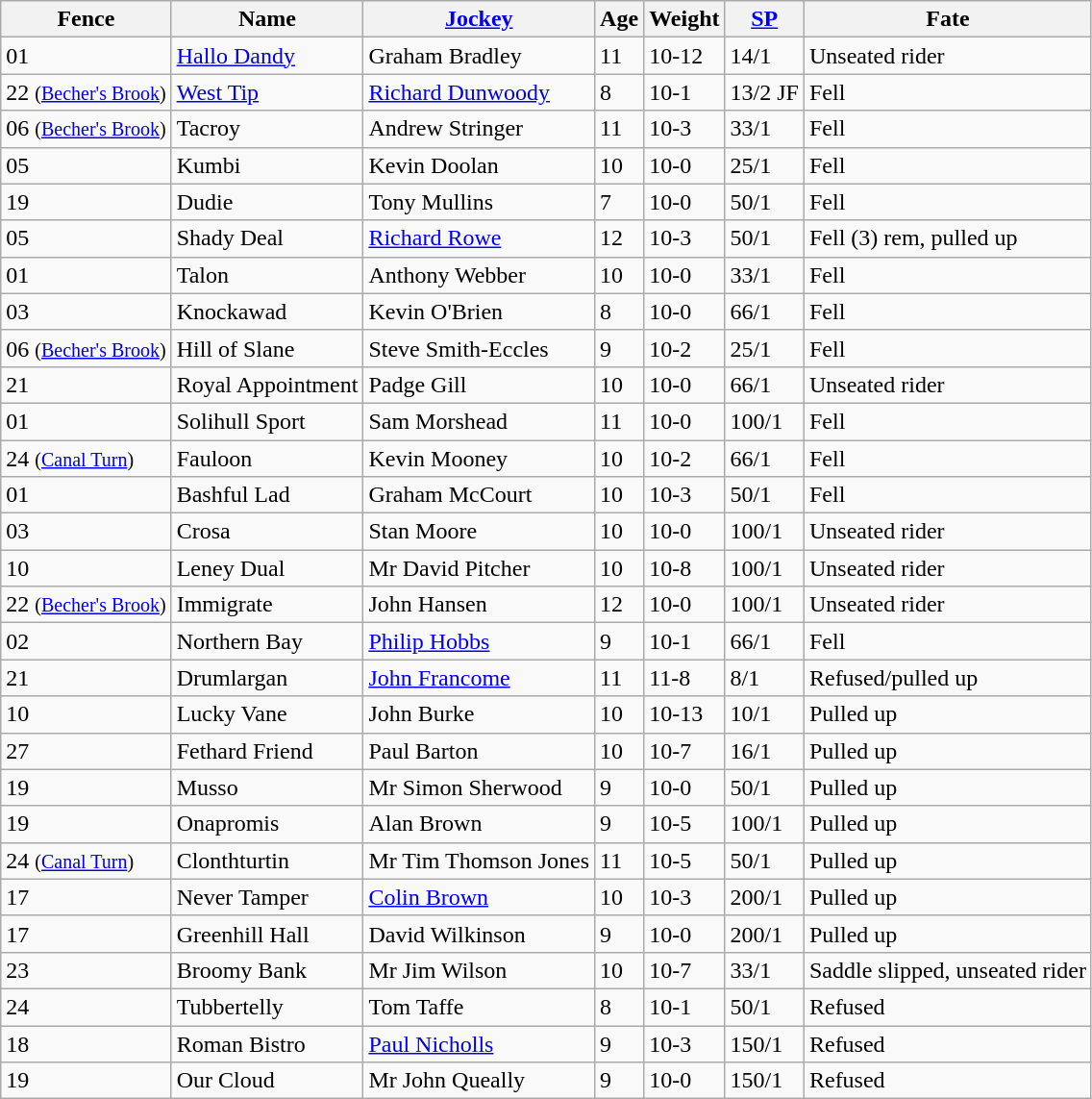<table class="wikitable sortable">
<tr>
<th>Fence</th>
<th>Name</th>
<th><a href='#'>Jockey</a></th>
<th>Age</th>
<th>Weight</th>
<th><a href='#'>SP</a></th>
<th>Fate</th>
</tr>
<tr>
<td>01</td>
<td><a href='#'>Hallo Dandy</a></td>
<td>Graham Bradley</td>
<td>11</td>
<td>10-12</td>
<td>14/1</td>
<td>Unseated rider</td>
</tr>
<tr>
<td>22 <small>(<a href='#'>Becher's Brook</a>)</small></td>
<td><a href='#'>West Tip</a></td>
<td><a href='#'>Richard Dunwoody</a></td>
<td>8</td>
<td>10-1</td>
<td>13/2 JF</td>
<td>Fell</td>
</tr>
<tr>
<td>06 <small>(<a href='#'>Becher's Brook</a>)</small></td>
<td>Tacroy</td>
<td>Andrew Stringer</td>
<td>11</td>
<td>10-3</td>
<td>33/1</td>
<td>Fell</td>
</tr>
<tr>
<td>05</td>
<td>Kumbi</td>
<td>Kevin Doolan</td>
<td>10</td>
<td>10-0</td>
<td>25/1</td>
<td>Fell</td>
</tr>
<tr>
<td>19</td>
<td>Dudie</td>
<td>Tony Mullins</td>
<td>7</td>
<td>10-0</td>
<td>50/1</td>
<td>Fell</td>
</tr>
<tr>
<td>05</td>
<td>Shady Deal</td>
<td><a href='#'>Richard Rowe</a></td>
<td>12</td>
<td>10-3</td>
<td>50/1</td>
<td>Fell (3) rem, pulled up</td>
</tr>
<tr>
<td>01</td>
<td>Talon</td>
<td>Anthony Webber</td>
<td>10</td>
<td>10-0</td>
<td>33/1</td>
<td>Fell</td>
</tr>
<tr>
<td>03</td>
<td>Knockawad</td>
<td>Kevin O'Brien</td>
<td>8</td>
<td>10-0</td>
<td>66/1</td>
<td>Fell</td>
</tr>
<tr>
<td>06 <small>(<a href='#'>Becher's Brook</a>)</small></td>
<td>Hill of Slane</td>
<td>Steve Smith-Eccles</td>
<td>9</td>
<td>10-2</td>
<td>25/1</td>
<td>Fell</td>
</tr>
<tr>
<td>21</td>
<td>Royal Appointment</td>
<td>Padge Gill</td>
<td>10</td>
<td>10-0</td>
<td>66/1</td>
<td>Unseated rider</td>
</tr>
<tr>
<td>01</td>
<td>Solihull Sport</td>
<td>Sam Morshead</td>
<td>11</td>
<td>10-0</td>
<td>100/1</td>
<td>Fell</td>
</tr>
<tr>
<td>24 <small>(<a href='#'>Canal Turn</a>)</small></td>
<td>Fauloon</td>
<td>Kevin Mooney</td>
<td>10</td>
<td>10-2</td>
<td>66/1</td>
<td>Fell</td>
</tr>
<tr>
<td>01</td>
<td>Bashful Lad</td>
<td>Graham McCourt</td>
<td>10</td>
<td>10-3</td>
<td>50/1</td>
<td>Fell</td>
</tr>
<tr>
<td>03</td>
<td>Crosa</td>
<td>Stan Moore</td>
<td>10</td>
<td>10-0</td>
<td>100/1</td>
<td>Unseated rider</td>
</tr>
<tr>
<td>10</td>
<td>Leney Dual</td>
<td>Mr David Pitcher</td>
<td>10</td>
<td>10-8</td>
<td>100/1</td>
<td>Unseated rider</td>
</tr>
<tr>
<td>22 <small>(<a href='#'>Becher's Brook</a>)</small></td>
<td>Immigrate</td>
<td>John Hansen</td>
<td>12</td>
<td>10-0</td>
<td>100/1</td>
<td>Unseated rider</td>
</tr>
<tr>
<td>02</td>
<td>Northern Bay</td>
<td><a href='#'>Philip Hobbs</a></td>
<td>9</td>
<td>10-1</td>
<td>66/1</td>
<td>Fell</td>
</tr>
<tr>
<td>21</td>
<td>Drumlargan</td>
<td><a href='#'>John Francome</a></td>
<td>11</td>
<td>11-8</td>
<td>8/1</td>
<td>Refused/pulled up</td>
</tr>
<tr>
<td>10</td>
<td>Lucky Vane</td>
<td>John Burke</td>
<td>10</td>
<td>10-13</td>
<td>10/1</td>
<td>Pulled up</td>
</tr>
<tr>
<td>27</td>
<td>Fethard Friend</td>
<td>Paul Barton</td>
<td>10</td>
<td>10-7</td>
<td>16/1</td>
<td>Pulled up</td>
</tr>
<tr>
<td>19</td>
<td>Musso</td>
<td>Mr Simon Sherwood</td>
<td>9</td>
<td>10-0</td>
<td>50/1</td>
<td>Pulled up</td>
</tr>
<tr>
<td>19</td>
<td>Onapromis</td>
<td>Alan Brown</td>
<td>9</td>
<td>10-5</td>
<td>100/1</td>
<td>Pulled up</td>
</tr>
<tr>
<td>24 <small>(<a href='#'>Canal Turn</a>)</small></td>
<td>Clonthturtin</td>
<td>Mr Tim Thomson Jones</td>
<td>11</td>
<td>10-5</td>
<td>50/1</td>
<td>Pulled up</td>
</tr>
<tr>
<td>17</td>
<td>Never Tamper</td>
<td><a href='#'>Colin Brown</a></td>
<td>10</td>
<td>10-3</td>
<td>200/1</td>
<td>Pulled up</td>
</tr>
<tr>
<td>17</td>
<td>Greenhill Hall</td>
<td>David Wilkinson</td>
<td>9</td>
<td>10-0</td>
<td>200/1</td>
<td>Pulled up</td>
</tr>
<tr>
<td>23</td>
<td>Broomy Bank</td>
<td>Mr Jim Wilson</td>
<td>10</td>
<td>10-7</td>
<td>33/1</td>
<td>Saddle slipped, unseated rider</td>
</tr>
<tr>
<td>24</td>
<td>Tubbertelly</td>
<td>Tom Taffe</td>
<td>8</td>
<td>10-1</td>
<td>50/1</td>
<td>Refused</td>
</tr>
<tr>
<td>18</td>
<td>Roman Bistro</td>
<td><a href='#'>Paul Nicholls</a></td>
<td>9</td>
<td>10-3</td>
<td>150/1</td>
<td>Refused</td>
</tr>
<tr>
<td>19</td>
<td>Our Cloud</td>
<td>Mr John Queally</td>
<td>9</td>
<td>10-0</td>
<td>150/1</td>
<td>Refused</td>
</tr>
</table>
